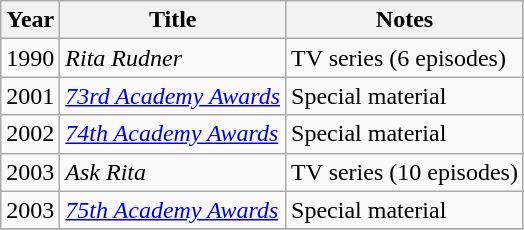<table class="wikitable sortable">
<tr>
<th>Year</th>
<th>Title</th>
<th class="unsortable">Notes</th>
</tr>
<tr>
<td>1990</td>
<td><em>Rita Rudner</em></td>
<td>TV series (6 episodes)</td>
</tr>
<tr>
<td>2001</td>
<td><em><a href='#'>73rd Academy Awards</a></em></td>
<td>Special material</td>
</tr>
<tr>
<td>2002</td>
<td><em><a href='#'>74th Academy Awards</a></em></td>
<td>Special material</td>
</tr>
<tr>
<td>2003</td>
<td><em>Ask Rita</em></td>
<td>TV series (10 episodes)</td>
</tr>
<tr>
<td>2003</td>
<td><em><a href='#'>75th Academy Awards</a></em></td>
<td>Special material</td>
</tr>
<tr>
</tr>
</table>
